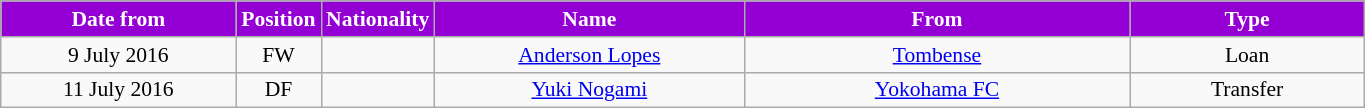<table class="wikitable"  style="text-align:center; font-size:90%; ">
<tr>
<th style="background:darkviolet; color:white; width:150px;">Date from</th>
<th style="background:darkviolet; color:white; width:50px;">Position</th>
<th style="background:darkviolet; color:white; width:50px;">Nationality</th>
<th style="background:darkviolet; color:white; width:200px;">Name</th>
<th style="background:darkviolet; color:white; width:250px;">From</th>
<th style="background:darkviolet; color:white; width:150px;">Type</th>
</tr>
<tr>
<td>9 July 2016</td>
<td>FW</td>
<td></td>
<td><a href='#'>Anderson Lopes</a></td>
<td> <a href='#'>Tombense</a></td>
<td>Loan</td>
</tr>
<tr>
<td>11 July 2016</td>
<td>DF</td>
<td></td>
<td><a href='#'>Yuki Nogami</a></td>
<td> <a href='#'>Yokohama FC</a></td>
<td>Transfer</td>
</tr>
</table>
